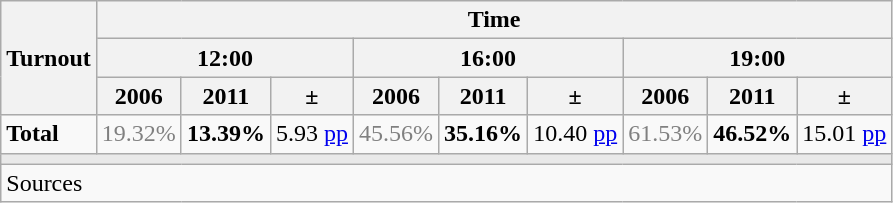<table class="wikitable sortable" style="text-align:right;">
<tr>
<th rowspan="3">Turnout</th>
<th colspan="9">Time</th>
</tr>
<tr>
<th colspan="3">12:00</th>
<th colspan="3">16:00</th>
<th colspan="3">19:00</th>
</tr>
<tr>
<th>2006</th>
<th>2011</th>
<th>±</th>
<th>2006</th>
<th>2011</th>
<th>±</th>
<th>2006</th>
<th>2011</th>
<th>±</th>
</tr>
<tr>
<td align="left"><strong>Total</strong></td>
<td style="color:gray;">19.32%</td>
<td><strong>13.39%</strong></td>
<td> 5.93 <a href='#'>pp</a></td>
<td style="color:gray;">45.56%</td>
<td><strong>35.16%</strong></td>
<td> 10.40 <a href='#'>pp</a></td>
<td style="color:gray;">61.53%</td>
<td><strong>46.52%</strong></td>
<td> 15.01 <a href='#'>pp</a></td>
</tr>
<tr>
<td colspan="10" bgcolor="#E9E9E9"></td>
</tr>
<tr>
<td align="left" colspan="10">Sources</td>
</tr>
</table>
